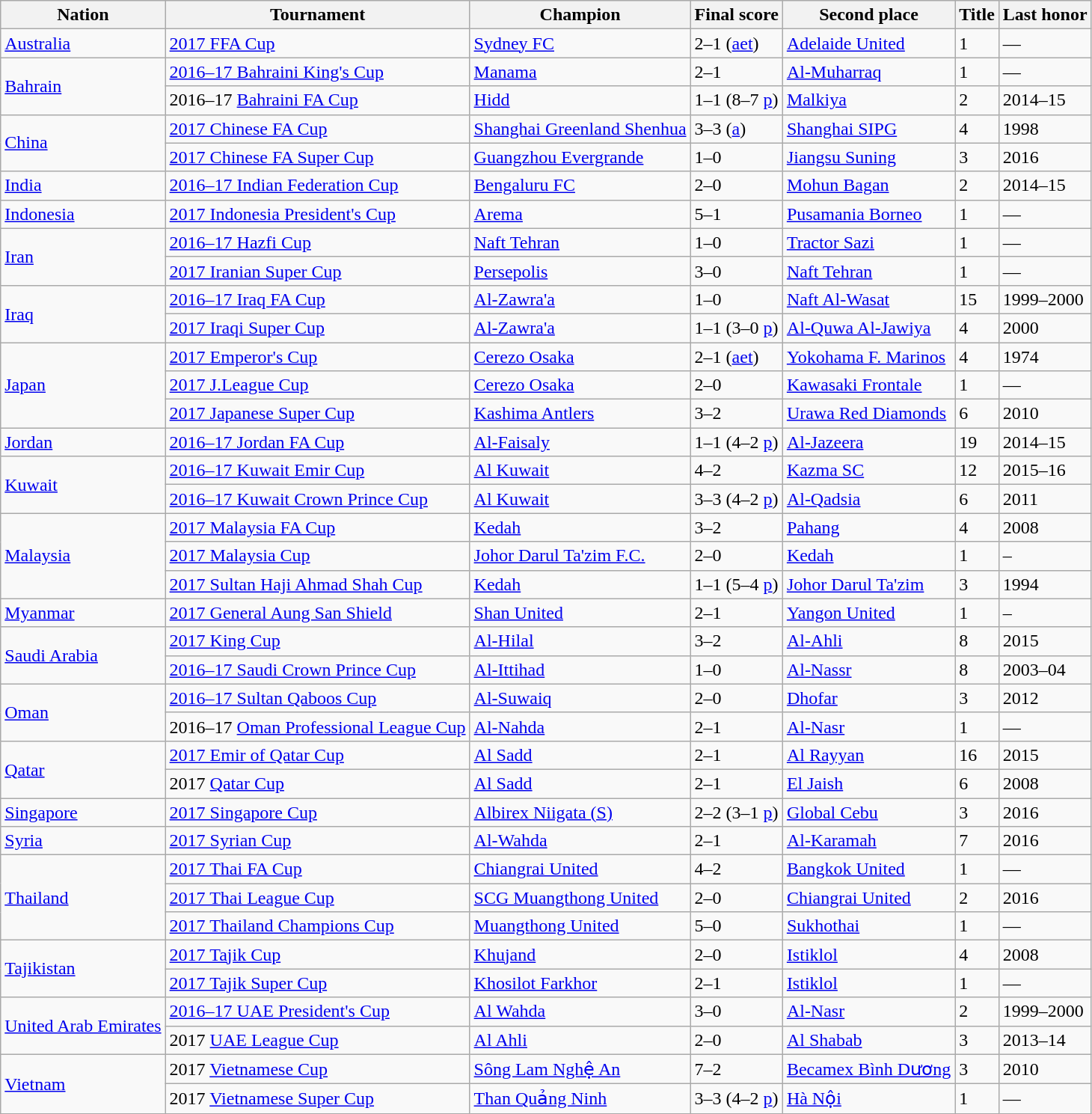<table class="wikitable sortable">
<tr>
<th>Nation</th>
<th>Tournament</th>
<th>Champion</th>
<th>Final score</th>
<th>Second place</th>
<th data-sort-type="number">Title</th>
<th>Last honor</th>
</tr>
<tr>
<td> <a href='#'>Australia</a></td>
<td><a href='#'>2017 FFA Cup</a></td>
<td><a href='#'>Sydney FC</a></td>
<td>2–1 (<a href='#'>aet</a>)</td>
<td><a href='#'>Adelaide United</a></td>
<td>1</td>
<td>—</td>
</tr>
<tr>
<td rowspan=2> <a href='#'>Bahrain</a></td>
<td><a href='#'>2016–17 Bahraini King's Cup</a></td>
<td><a href='#'>Manama</a></td>
<td>2–1</td>
<td><a href='#'>Al-Muharraq</a></td>
<td>1</td>
<td>—</td>
</tr>
<tr>
<td>2016–17 <a href='#'>Bahraini FA Cup</a></td>
<td><a href='#'>Hidd</a></td>
<td>1–1 (8–7 <a href='#'>p</a>)</td>
<td><a href='#'>Malkiya</a></td>
<td>2</td>
<td>2014–15</td>
</tr>
<tr>
<td rowspan=2> <a href='#'>China</a></td>
<td><a href='#'>2017 Chinese FA Cup</a></td>
<td><a href='#'>Shanghai Greenland Shenhua</a></td>
<td>3–3 (<a href='#'>a</a>)</td>
<td><a href='#'>Shanghai SIPG</a></td>
<td>4</td>
<td>1998</td>
</tr>
<tr>
<td><a href='#'>2017 Chinese FA Super Cup</a></td>
<td><a href='#'>Guangzhou Evergrande</a></td>
<td>1–0</td>
<td><a href='#'>Jiangsu Suning</a></td>
<td>3</td>
<td>2016</td>
</tr>
<tr>
<td> <a href='#'>India</a></td>
<td><a href='#'>2016–17 Indian Federation Cup</a></td>
<td><a href='#'>Bengaluru FC</a></td>
<td>2–0</td>
<td><a href='#'>Mohun Bagan</a></td>
<td>2</td>
<td>2014–15</td>
</tr>
<tr>
<td> <a href='#'>Indonesia</a></td>
<td><a href='#'>2017 Indonesia President's Cup</a></td>
<td><a href='#'>Arema</a></td>
<td>5–1</td>
<td><a href='#'>Pusamania Borneo</a></td>
<td>1</td>
<td>—</td>
</tr>
<tr>
<td rowspan=2> <a href='#'>Iran</a></td>
<td><a href='#'>2016–17 Hazfi Cup</a></td>
<td><a href='#'>Naft Tehran</a></td>
<td>1–0</td>
<td><a href='#'>Tractor Sazi</a></td>
<td>1</td>
<td>—</td>
</tr>
<tr>
<td><a href='#'>2017 Iranian Super Cup</a></td>
<td><a href='#'>Persepolis</a></td>
<td>3–0</td>
<td><a href='#'>Naft Tehran</a></td>
<td>1</td>
<td>—</td>
</tr>
<tr>
<td rowspan="2"> <a href='#'>Iraq</a></td>
<td><a href='#'>2016–17 Iraq FA Cup</a></td>
<td><a href='#'>Al-Zawra'a</a></td>
<td>1–0</td>
<td><a href='#'>Naft Al-Wasat</a></td>
<td>15</td>
<td>1999–2000</td>
</tr>
<tr>
<td><a href='#'>2017 Iraqi Super Cup</a></td>
<td><a href='#'>Al-Zawra'a</a></td>
<td>1–1 (3–0 <a href='#'>p</a>)</td>
<td><a href='#'>Al-Quwa Al-Jawiya</a></td>
<td>4</td>
<td>2000</td>
</tr>
<tr>
<td rowspan=3> <a href='#'>Japan</a></td>
<td><a href='#'>2017 Emperor's Cup</a></td>
<td><a href='#'>Cerezo Osaka</a></td>
<td>2–1 (<a href='#'>aet</a>)</td>
<td><a href='#'>Yokohama F. Marinos</a></td>
<td>4</td>
<td>1974</td>
</tr>
<tr>
<td><a href='#'>2017 J.League Cup</a></td>
<td><a href='#'>Cerezo Osaka</a></td>
<td>2–0</td>
<td><a href='#'>Kawasaki Frontale</a></td>
<td>1</td>
<td>—</td>
</tr>
<tr>
<td><a href='#'>2017 Japanese Super Cup</a></td>
<td><a href='#'>Kashima Antlers</a></td>
<td>3–2</td>
<td><a href='#'>Urawa Red Diamonds</a></td>
<td>6</td>
<td>2010</td>
</tr>
<tr>
<td> <a href='#'>Jordan</a></td>
<td><a href='#'>2016–17 Jordan FA Cup</a></td>
<td><a href='#'>Al-Faisaly</a></td>
<td>1–1 (4–2 <a href='#'>p</a>)</td>
<td><a href='#'>Al-Jazeera</a></td>
<td>19</td>
<td>2014–15</td>
</tr>
<tr>
<td rowspan=2> <a href='#'>Kuwait</a></td>
<td><a href='#'>2016–17 Kuwait Emir Cup</a></td>
<td><a href='#'>Al Kuwait</a></td>
<td>4–2</td>
<td><a href='#'>Kazma SC</a></td>
<td>12</td>
<td>2015–16</td>
</tr>
<tr>
<td><a href='#'>2016–17 Kuwait Crown Prince Cup</a></td>
<td><a href='#'>Al Kuwait</a></td>
<td>3–3 (4–2 <a href='#'>p</a>)</td>
<td><a href='#'>Al-Qadsia</a></td>
<td>6</td>
<td>2011</td>
</tr>
<tr>
<td rowspan=3> <a href='#'>Malaysia</a></td>
<td><a href='#'>2017 Malaysia FA Cup</a></td>
<td><a href='#'>Kedah</a></td>
<td>3–2</td>
<td><a href='#'>Pahang</a></td>
<td>4</td>
<td>2008</td>
</tr>
<tr>
<td><a href='#'>2017 Malaysia Cup</a></td>
<td><a href='#'>Johor Darul Ta'zim F.C.</a></td>
<td>2–0</td>
<td><a href='#'>Kedah</a></td>
<td>1</td>
<td>–</td>
</tr>
<tr>
<td><a href='#'>2017 Sultan Haji Ahmad Shah Cup</a></td>
<td><a href='#'>Kedah</a></td>
<td>1–1 (5–4 <a href='#'>p</a>)</td>
<td><a href='#'>Johor Darul Ta'zim</a></td>
<td>3</td>
<td>1994</td>
</tr>
<tr>
<td> <a href='#'>Myanmar</a></td>
<td><a href='#'>2017 General Aung San Shield</a></td>
<td><a href='#'>Shan United</a></td>
<td>2–1</td>
<td><a href='#'>Yangon United</a></td>
<td>1</td>
<td>–</td>
</tr>
<tr>
<td rowspan=2> <a href='#'>Saudi Arabia</a></td>
<td><a href='#'>2017 King Cup</a></td>
<td><a href='#'>Al-Hilal</a></td>
<td>3–2</td>
<td><a href='#'>Al-Ahli</a></td>
<td>8</td>
<td>2015</td>
</tr>
<tr>
<td><a href='#'>2016–17 Saudi Crown Prince Cup</a></td>
<td><a href='#'>Al-Ittihad</a></td>
<td>1–0</td>
<td><a href='#'>Al-Nassr</a></td>
<td>8</td>
<td>2003–04</td>
</tr>
<tr>
<td rowspan=2> <a href='#'>Oman</a></td>
<td><a href='#'>2016–17 Sultan Qaboos Cup</a></td>
<td><a href='#'>Al-Suwaiq</a></td>
<td>2–0</td>
<td><a href='#'>Dhofar</a></td>
<td>3</td>
<td>2012</td>
</tr>
<tr>
<td>2016–17 <a href='#'>Oman Professional League Cup</a></td>
<td><a href='#'>Al-Nahda</a></td>
<td>2–1</td>
<td><a href='#'>Al-Nasr</a></td>
<td>1</td>
<td>—</td>
</tr>
<tr>
<td rowspan=2> <a href='#'>Qatar</a></td>
<td><a href='#'>2017 Emir of Qatar Cup</a></td>
<td><a href='#'>Al Sadd</a></td>
<td>2–1</td>
<td><a href='#'>Al Rayyan</a></td>
<td>16</td>
<td>2015</td>
</tr>
<tr>
<td>2017 <a href='#'>Qatar Cup</a></td>
<td><a href='#'>Al Sadd</a></td>
<td>2–1</td>
<td><a href='#'>El Jaish</a></td>
<td>6</td>
<td>2008</td>
</tr>
<tr>
<td> <a href='#'>Singapore</a></td>
<td><a href='#'>2017 Singapore Cup</a></td>
<td><a href='#'>Albirex Niigata (S)</a></td>
<td>2–2 (3–1 <a href='#'>p</a>)</td>
<td><a href='#'>Global Cebu</a></td>
<td>3</td>
<td>2016</td>
</tr>
<tr>
<td> <a href='#'>Syria</a></td>
<td><a href='#'>2017 Syrian Cup</a></td>
<td><a href='#'>Al-Wahda</a></td>
<td>2–1</td>
<td><a href='#'>Al-Karamah</a></td>
<td>7</td>
<td>2016</td>
</tr>
<tr>
<td rowspan=3> <a href='#'>Thailand</a></td>
<td><a href='#'>2017 Thai FA Cup</a></td>
<td><a href='#'>Chiangrai United</a></td>
<td>4–2</td>
<td><a href='#'>Bangkok United</a></td>
<td>1</td>
<td>—</td>
</tr>
<tr>
<td><a href='#'>2017 Thai League Cup</a></td>
<td><a href='#'>SCG Muangthong United</a></td>
<td>2–0</td>
<td><a href='#'>Chiangrai United</a></td>
<td>2</td>
<td>2016</td>
</tr>
<tr>
<td><a href='#'>2017 Thailand Champions Cup</a></td>
<td><a href='#'>Muangthong United</a></td>
<td>5–0</td>
<td><a href='#'>Sukhothai</a></td>
<td>1</td>
<td>—</td>
</tr>
<tr>
<td rowspan=2> <a href='#'>Tajikistan</a></td>
<td><a href='#'>2017 Tajik Cup</a></td>
<td><a href='#'>Khujand</a></td>
<td>2–0</td>
<td><a href='#'>Istiklol</a></td>
<td>4</td>
<td>2008</td>
</tr>
<tr>
<td><a href='#'>2017 Tajik Super Cup</a></td>
<td><a href='#'>Khosilot Farkhor</a></td>
<td>2–1</td>
<td><a href='#'>Istiklol</a></td>
<td>1</td>
<td>—</td>
</tr>
<tr>
<td rowspan=2> <a href='#'>United Arab Emirates</a></td>
<td><a href='#'>2016–17 UAE President's Cup</a></td>
<td><a href='#'>Al Wahda</a></td>
<td>3–0</td>
<td><a href='#'>Al-Nasr</a></td>
<td>2</td>
<td>1999–2000</td>
</tr>
<tr>
<td>2017 <a href='#'>UAE League Cup</a></td>
<td><a href='#'>Al Ahli</a></td>
<td>2–0</td>
<td><a href='#'>Al Shabab</a></td>
<td>3</td>
<td>2013–14</td>
</tr>
<tr>
<td rowspan=2> <a href='#'>Vietnam</a></td>
<td>2017 <a href='#'>Vietnamese Cup</a></td>
<td><a href='#'>Sông Lam Nghệ An</a></td>
<td>7–2</td>
<td><a href='#'>Becamex Bình Dương</a></td>
<td>3</td>
<td>2010</td>
</tr>
<tr>
<td>2017 <a href='#'>Vietnamese Super Cup</a></td>
<td><a href='#'>Than Quảng Ninh</a></td>
<td>3–3 (4–2 <a href='#'>p</a>)</td>
<td><a href='#'>Hà Nội</a></td>
<td>1</td>
<td>—</td>
</tr>
</table>
